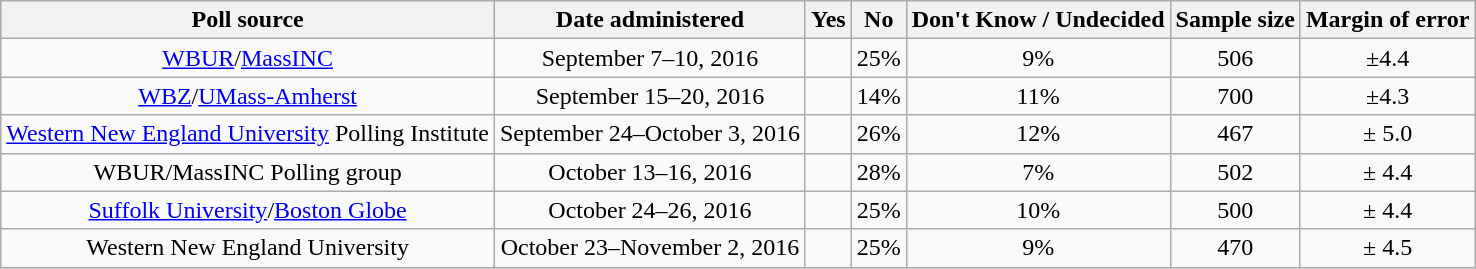<table class="wikitable" style="text-align:center;">
<tr>
<th>Poll source</th>
<th>Date administered</th>
<th>Yes</th>
<th>No</th>
<th>Don't Know / Undecided</th>
<th>Sample size</th>
<th>Margin of error</th>
</tr>
<tr>
<td><a href='#'>WBUR</a>/<a href='#'>MassINC</a></td>
<td>September 7–10, 2016</td>
<td></td>
<td>25%</td>
<td>9%</td>
<td>506</td>
<td>±4.4</td>
</tr>
<tr>
<td><a href='#'>WBZ</a>/<a href='#'>UMass-Amherst</a></td>
<td>September 15–20, 2016</td>
<td></td>
<td>14%</td>
<td>11%</td>
<td>700</td>
<td>±4.3</td>
</tr>
<tr>
<td><a href='#'>Western New England University</a> Polling Institute</td>
<td>September 24–October 3, 2016</td>
<td></td>
<td>26%</td>
<td>12%</td>
<td>467</td>
<td>± 5.0</td>
</tr>
<tr>
<td>WBUR/MassINC Polling group</td>
<td>October 13–16, 2016</td>
<td></td>
<td>28%</td>
<td>7%</td>
<td>502</td>
<td>± 4.4</td>
</tr>
<tr>
<td><a href='#'>Suffolk University</a>/<a href='#'>Boston Globe</a></td>
<td>October 24–26, 2016</td>
<td></td>
<td>25%</td>
<td>10%</td>
<td>500</td>
<td>± 4.4</td>
</tr>
<tr>
<td>Western New England University</td>
<td>October 23–November 2, 2016</td>
<td></td>
<td>25%</td>
<td>9%</td>
<td>470</td>
<td>± 4.5</td>
</tr>
</table>
